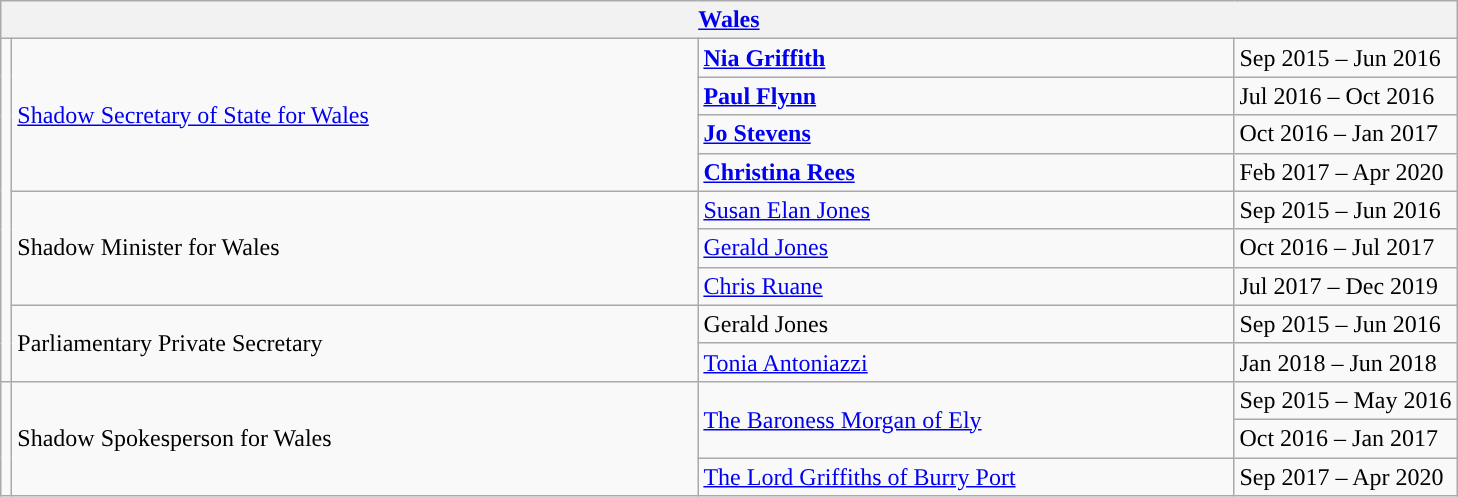<table class="wikitable">
<tr>
<th colspan="4"><a href='#'>Wales</a></th>
</tr>
<tr>
<td rowspan="9" style="background: "></td>
<td rowspan="4" style="width: 450px;"><a href='#'>Shadow Secretary of State for Wales</a></td>
<td style="width: 350px;"><strong><a href='#'>Nia Griffith</a></strong></td>
<td>Sep 2015 – Jun 2016</td>
</tr>
<tr>
<td><a href='#'><strong>Paul Flynn</strong></a></td>
<td>Jul 2016 – Oct 2016</td>
</tr>
<tr>
<td><strong><a href='#'>Jo Stevens</a></strong></td>
<td>Oct 2016 – Jan 2017</td>
</tr>
<tr>
<td><strong><a href='#'>Christina Rees</a></strong></td>
<td>Feb 2017 – Apr 2020</td>
</tr>
<tr>
<td rowspan="3">Shadow Minister for Wales</td>
<td><a href='#'>Susan Elan Jones</a></td>
<td>Sep 2015 – Jun 2016</td>
</tr>
<tr>
<td><a href='#'>Gerald Jones</a></td>
<td>Oct 2016 – Jul 2017</td>
</tr>
<tr>
<td><a href='#'>Chris Ruane</a></td>
<td>Jul 2017 – Dec 2019</td>
</tr>
<tr>
<td rowspan="2">Parliamentary Private Secretary</td>
<td>Gerald Jones</td>
<td>Sep 2015 – Jun 2016</td>
</tr>
<tr>
<td><a href='#'>Tonia Antoniazzi</a></td>
<td>Jan 2018 – Jun 2018</td>
</tr>
<tr>
<td rowspan="3" style="background: "></td>
<td rowspan="3">Shadow Spokesperson for Wales</td>
<td rowspan="2"><a href='#'>The Baroness Morgan of Ely</a></td>
<td>Sep 2015 – May 2016</td>
</tr>
<tr>
<td>Oct 2016 – Jan 2017</td>
</tr>
<tr>
<td><a href='#'>The Lord Griffiths of Burry Port</a></td>
<td>Sep 2017 – Apr 2020</td>
</tr>
</table>
